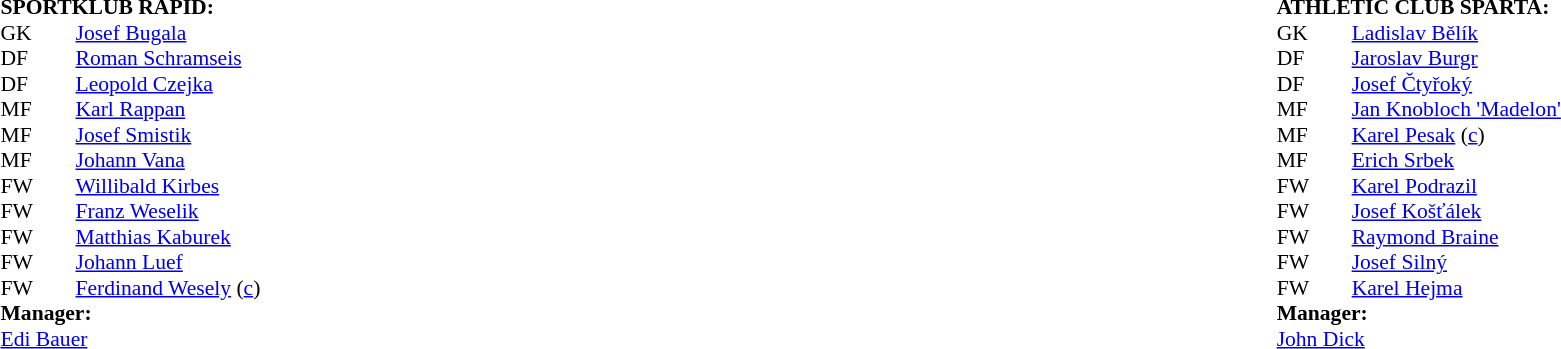<table width="100%">
<tr>
<td valign="top" width="50%"><br><table style="font-size: 90%" cellspacing="0" cellpadding="0">
<tr>
<td colspan="4"><strong>SPORTKLUB RAPID:</strong></td>
</tr>
<tr>
<th width="25"></th>
<th width="25"></th>
</tr>
<tr>
<td>GK</td>
<td><strong> </strong></td>
<td> <a href='#'>Josef Bugala</a></td>
</tr>
<tr>
<td>DF</td>
<td><strong> </strong></td>
<td> <a href='#'>Roman Schramseis</a></td>
</tr>
<tr>
<td>DF</td>
<td><strong> </strong></td>
<td> <a href='#'>Leopold Czejka</a></td>
</tr>
<tr>
<td>MF</td>
<td><strong> </strong></td>
<td> <a href='#'>Karl Rappan</a></td>
</tr>
<tr>
<td>MF</td>
<td><strong> </strong></td>
<td> <a href='#'>Josef Smistik</a></td>
</tr>
<tr>
<td>MF</td>
<td><strong> </strong></td>
<td> <a href='#'>Johann Vana</a></td>
</tr>
<tr>
<td>FW</td>
<td><strong> </strong></td>
<td> <a href='#'>Willibald Kirbes</a></td>
</tr>
<tr>
<td>FW</td>
<td><strong> </strong></td>
<td> <a href='#'>Franz Weselik</a></td>
</tr>
<tr>
<td>FW</td>
<td><strong> </strong></td>
<td> <a href='#'>Matthias Kaburek</a></td>
</tr>
<tr>
<td>FW</td>
<td><strong> </strong></td>
<td> <a href='#'>Johann Luef</a></td>
</tr>
<tr>
<td>FW</td>
<td><strong> </strong></td>
<td> <a href='#'>Ferdinand Wesely</a> (<a href='#'>c</a>)</td>
</tr>
<tr>
<td colspan=3><strong>Manager:</strong></td>
</tr>
<tr>
<td colspan="4"> <a href='#'>Edi Bauer</a></td>
</tr>
</table>
</td>
<td></td>
<td valign="top" width="50%"><br><table style="font-size: 90%" cellspacing="0" cellpadding="0" align="center">
<tr>
<td colspan="4"><strong>ATHLETIC CLUB SPARTA:</strong></td>
</tr>
<tr>
<th width="25"></th>
<th width="25"></th>
</tr>
<tr>
<td>GK</td>
<td><strong> </strong></td>
<td> <a href='#'>Ladislav Bělík</a></td>
</tr>
<tr>
<td>DF</td>
<td><strong> </strong></td>
<td> <a href='#'>Jaroslav Burgr</a></td>
</tr>
<tr>
<td>DF</td>
<td><strong> </strong></td>
<td> <a href='#'>Josef Čtyřoký</a></td>
</tr>
<tr>
<td>MF</td>
<td><strong> </strong></td>
<td> <a href='#'>Jan Knobloch 'Madelon'</a></td>
</tr>
<tr>
<td>MF</td>
<td><strong> </strong></td>
<td> <a href='#'>Karel Pesak</a> (<a href='#'>c</a>)</td>
</tr>
<tr>
<td>MF</td>
<td><strong> </strong></td>
<td> <a href='#'>Erich Srbek</a></td>
</tr>
<tr>
<td>FW</td>
<td><strong> </strong></td>
<td> <a href='#'>Karel Podrazil</a></td>
</tr>
<tr>
<td>FW</td>
<td><strong> </strong></td>
<td> <a href='#'>Josef Košťálek</a></td>
</tr>
<tr>
<td>FW</td>
<td><strong> </strong></td>
<td> <a href='#'>Raymond Braine</a></td>
</tr>
<tr>
<td>FW</td>
<td><strong> </strong></td>
<td> <a href='#'>Josef Silný</a></td>
</tr>
<tr>
<td>FW</td>
<td><strong> </strong></td>
<td> <a href='#'>Karel Hejma</a></td>
</tr>
<tr>
<td colspan=3><strong>Manager:</strong></td>
</tr>
<tr>
<td colspan="4"> <a href='#'>John Dick</a></td>
</tr>
</table>
</td>
</tr>
</table>
